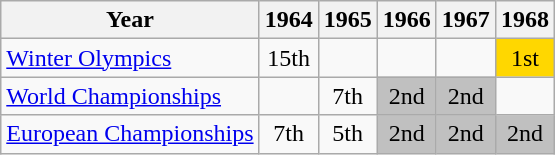<table class="wikitable" style="text-align:center">
<tr>
<th>Year</th>
<th>1964</th>
<th>1965</th>
<th>1966</th>
<th>1967</th>
<th>1968</th>
</tr>
<tr>
<td align=left><a href='#'>Winter Olympics</a></td>
<td>15th</td>
<td></td>
<td></td>
<td></td>
<td bgcolor=gold>1st</td>
</tr>
<tr>
<td align=left><a href='#'>World Championships</a></td>
<td></td>
<td>7th</td>
<td bgcolor=silver>2nd</td>
<td bgcolor=silver>2nd</td>
<td></td>
</tr>
<tr>
<td align=left><a href='#'>European Championships</a></td>
<td>7th</td>
<td>5th</td>
<td bgcolor=silver>2nd</td>
<td bgcolor=silver>2nd</td>
<td bgcolor=silver>2nd</td>
</tr>
</table>
